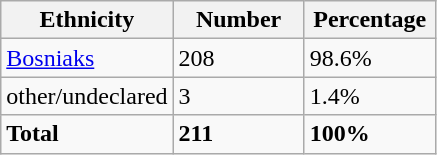<table class="wikitable">
<tr>
<th width="100px">Ethnicity</th>
<th width="80px">Number</th>
<th width="80px">Percentage</th>
</tr>
<tr>
<td><a href='#'>Bosniaks</a></td>
<td>208</td>
<td>98.6%</td>
</tr>
<tr>
<td>other/undeclared</td>
<td>3</td>
<td>1.4%</td>
</tr>
<tr>
<td><strong>Total</strong></td>
<td><strong>211</strong></td>
<td><strong>100%</strong></td>
</tr>
</table>
